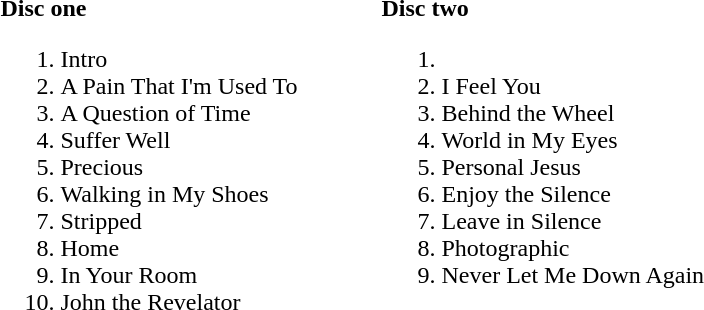<table ->
<tr>
<td width=250 valign=top><br><strong>Disc one</strong><ol><li>Intro</li><li>A Pain That I'm Used To</li><li>A Question of Time</li><li>Suffer Well</li><li>Precious</li><li>Walking in My Shoes</li><li>Stripped</li><li>Home</li><li>In Your Room</li><li>John the Revelator</li></ol></td>
<td width=250 valign=top><br><strong>Disc two</strong><ol><li><li>I Feel You</li><li>Behind the Wheel</li><li>World in My Eyes</li><li>Personal Jesus</li><li>Enjoy the Silence</li><li>Leave in Silence</li><li>Photographic</li><li>Never Let Me Down Again</li></ol></td>
</tr>
</table>
